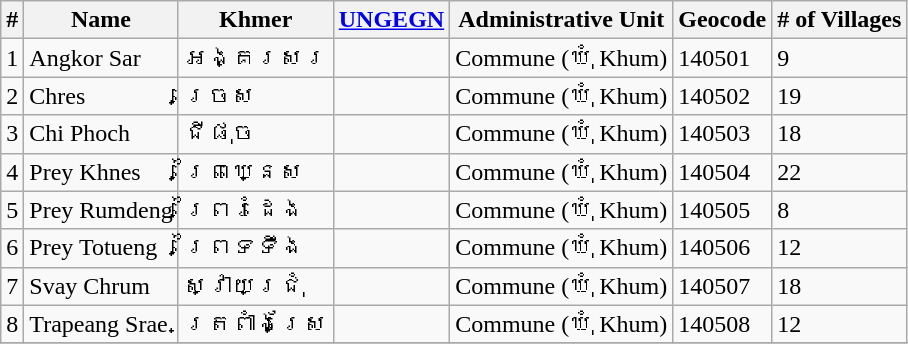<table class="wikitable sortable">
<tr>
<th>#</th>
<th>Name</th>
<th>Khmer</th>
<th><a href='#'>UNGEGN</a></th>
<th>Administrative Unit</th>
<th>Geocode</th>
<th># of Villages</th>
</tr>
<tr>
<td>1</td>
<td>Angkor Sar</td>
<td>អង្គរសរ</td>
<td></td>
<td>Commune (ឃុំ Khum)</td>
<td>140501</td>
<td>9</td>
</tr>
<tr>
<td>2</td>
<td>Chres</td>
<td>ច្រេស</td>
<td></td>
<td>Commune (ឃុំ Khum)</td>
<td>140502</td>
<td>19</td>
</tr>
<tr>
<td>3</td>
<td>Chi Phoch</td>
<td>ជីផុច</td>
<td></td>
<td>Commune (ឃុំ Khum)</td>
<td>140503</td>
<td>18</td>
</tr>
<tr>
<td>4</td>
<td>Prey Khnes</td>
<td>ព្រៃឃ្នេស</td>
<td></td>
<td>Commune (ឃុំ Khum)</td>
<td>140504</td>
<td>22</td>
</tr>
<tr>
<td>5</td>
<td>Prey Rumdeng</td>
<td>ព្រៃរំដេង</td>
<td></td>
<td>Commune (ឃុំ Khum)</td>
<td>140505</td>
<td>8</td>
</tr>
<tr>
<td>6</td>
<td>Prey Totueng</td>
<td>ព្រៃទទឹង</td>
<td></td>
<td>Commune (ឃុំ Khum)</td>
<td>140506</td>
<td>12</td>
</tr>
<tr>
<td>7</td>
<td>Svay Chrum</td>
<td>ស្វាយជ្រុំ</td>
<td></td>
<td>Commune (ឃុំ Khum)</td>
<td>140507</td>
<td>18</td>
</tr>
<tr>
<td>8</td>
<td>Trapeang Srae</td>
<td>ត្រពាំងស្រែ</td>
<td></td>
<td>Commune (ឃុំ Khum)</td>
<td>140508</td>
<td>12</td>
</tr>
<tr>
</tr>
</table>
